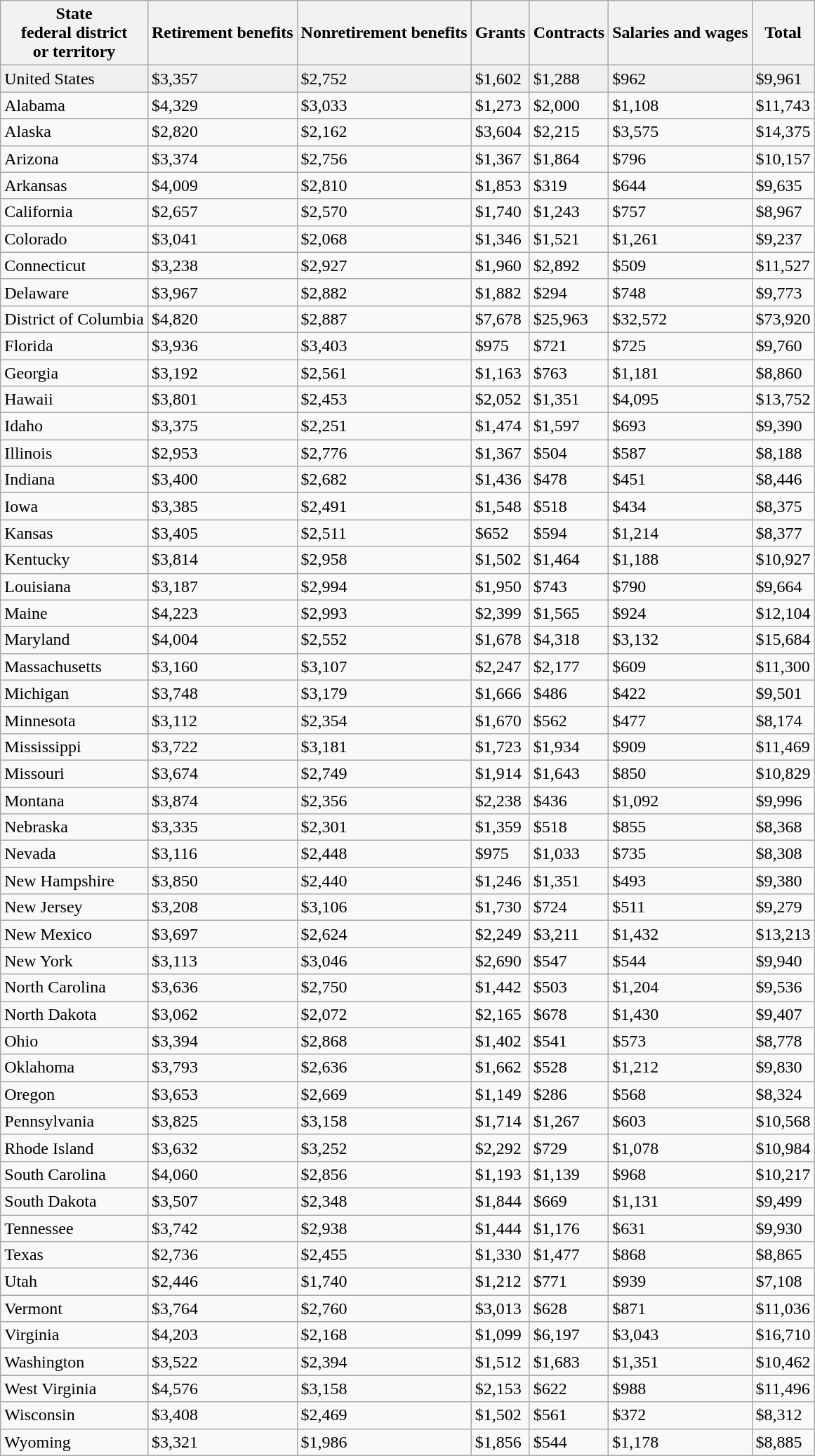<table class="wikitable sortable">
<tr>
<th>State<br>federal district<br> or territory</th>
<th>Retirement benefits</th>
<th>Nonretirement benefits</th>
<th>Grants</th>
<th>Contracts</th>
<th>Salaries and wages</th>
<th>Total</th>
</tr>
<tr style="background:#f0f0f0">
<td>United States</td>
<td>$3,357</td>
<td>$2,752</td>
<td>$1,602</td>
<td>$1,288</td>
<td>$962</td>
<td>$9,961</td>
</tr>
<tr>
<td>Alabama</td>
<td>$4,329</td>
<td>$3,033</td>
<td>$1,273</td>
<td>$2,000</td>
<td>$1,108</td>
<td>$11,743</td>
</tr>
<tr>
<td>Alaska</td>
<td>$2,820</td>
<td>$2,162</td>
<td>$3,604</td>
<td>$2,215</td>
<td>$3,575</td>
<td>$14,375</td>
</tr>
<tr>
<td>Arizona</td>
<td>$3,374</td>
<td>$2,756</td>
<td>$1,367</td>
<td>$1,864</td>
<td>$796</td>
<td>$10,157</td>
</tr>
<tr>
<td>Arkansas</td>
<td>$4,009</td>
<td>$2,810</td>
<td>$1,853</td>
<td>$319</td>
<td>$644</td>
<td>$9,635</td>
</tr>
<tr>
<td>California</td>
<td>$2,657</td>
<td>$2,570</td>
<td>$1,740</td>
<td>$1,243</td>
<td>$757</td>
<td>$8,967</td>
</tr>
<tr>
<td>Colorado</td>
<td>$3,041</td>
<td>$2,068</td>
<td>$1,346</td>
<td>$1,521</td>
<td>$1,261</td>
<td>$9,237</td>
</tr>
<tr>
<td>Connecticut</td>
<td>$3,238</td>
<td>$2,927</td>
<td>$1,960</td>
<td>$2,892</td>
<td>$509</td>
<td>$11,527</td>
</tr>
<tr>
<td>Delaware</td>
<td>$3,967</td>
<td>$2,882</td>
<td>$1,882</td>
<td>$294</td>
<td>$748</td>
<td>$9,773</td>
</tr>
<tr>
<td>District of Columbia</td>
<td>$4,820</td>
<td>$2,887</td>
<td>$7,678</td>
<td>$25,963</td>
<td>$32,572</td>
<td>$73,920</td>
</tr>
<tr>
<td>Florida</td>
<td>$3,936</td>
<td>$3,403</td>
<td>$975</td>
<td>$721</td>
<td>$725</td>
<td>$9,760</td>
</tr>
<tr>
<td>Georgia</td>
<td>$3,192</td>
<td>$2,561</td>
<td>$1,163</td>
<td>$763</td>
<td>$1,181</td>
<td>$8,860</td>
</tr>
<tr>
<td>Hawaii</td>
<td>$3,801</td>
<td>$2,453</td>
<td>$2,052</td>
<td>$1,351</td>
<td>$4,095</td>
<td>$13,752</td>
</tr>
<tr>
<td>Idaho</td>
<td>$3,375</td>
<td>$2,251</td>
<td>$1,474</td>
<td>$1,597</td>
<td>$693</td>
<td>$9,390</td>
</tr>
<tr>
<td>Illinois</td>
<td>$2,953</td>
<td>$2,776</td>
<td>$1,367</td>
<td>$504</td>
<td>$587</td>
<td>$8,188</td>
</tr>
<tr>
<td>Indiana</td>
<td>$3,400</td>
<td>$2,682</td>
<td>$1,436</td>
<td>$478</td>
<td>$451</td>
<td>$8,446</td>
</tr>
<tr>
<td>Iowa</td>
<td>$3,385</td>
<td>$2,491</td>
<td>$1,548</td>
<td>$518</td>
<td>$434</td>
<td>$8,375</td>
</tr>
<tr>
<td>Kansas</td>
<td>$3,405</td>
<td>$2,511</td>
<td>$652</td>
<td>$594</td>
<td>$1,214</td>
<td>$8,377</td>
</tr>
<tr>
<td>Kentucky</td>
<td>$3,814</td>
<td>$2,958</td>
<td>$1,502</td>
<td>$1,464</td>
<td>$1,188</td>
<td>$10,927</td>
</tr>
<tr>
<td>Louisiana</td>
<td>$3,187</td>
<td>$2,994</td>
<td>$1,950</td>
<td>$743</td>
<td>$790</td>
<td>$9,664</td>
</tr>
<tr>
<td>Maine</td>
<td>$4,223</td>
<td>$2,993</td>
<td>$2,399</td>
<td>$1,565</td>
<td>$924</td>
<td>$12,104</td>
</tr>
<tr>
<td>Maryland</td>
<td>$4,004</td>
<td>$2,552</td>
<td>$1,678</td>
<td>$4,318</td>
<td>$3,132</td>
<td>$15,684</td>
</tr>
<tr>
<td>Massachusetts</td>
<td>$3,160</td>
<td>$3,107</td>
<td>$2,247</td>
<td>$2,177</td>
<td>$609</td>
<td>$11,300</td>
</tr>
<tr>
<td>Michigan</td>
<td>$3,748</td>
<td>$3,179</td>
<td>$1,666</td>
<td>$486</td>
<td>$422</td>
<td>$9,501</td>
</tr>
<tr>
<td>Minnesota</td>
<td>$3,112</td>
<td>$2,354</td>
<td>$1,670</td>
<td>$562</td>
<td>$477</td>
<td>$8,174</td>
</tr>
<tr>
<td>Mississippi</td>
<td>$3,722</td>
<td>$3,181</td>
<td>$1,723</td>
<td>$1,934</td>
<td>$909</td>
<td>$11,469</td>
</tr>
<tr>
<td>Missouri</td>
<td>$3,674</td>
<td>$2,749</td>
<td>$1,914</td>
<td>$1,643</td>
<td>$850</td>
<td>$10,829</td>
</tr>
<tr>
<td>Montana</td>
<td>$3,874</td>
<td>$2,356</td>
<td>$2,238</td>
<td>$436</td>
<td>$1,092</td>
<td>$9,996</td>
</tr>
<tr>
<td>Nebraska</td>
<td>$3,335</td>
<td>$2,301</td>
<td>$1,359</td>
<td>$518</td>
<td>$855</td>
<td>$8,368</td>
</tr>
<tr>
<td>Nevada</td>
<td>$3,116</td>
<td>$2,448</td>
<td>$975</td>
<td>$1,033</td>
<td>$735</td>
<td>$8,308</td>
</tr>
<tr>
<td>New Hampshire</td>
<td>$3,850</td>
<td>$2,440</td>
<td>$1,246</td>
<td>$1,351</td>
<td>$493</td>
<td>$9,380</td>
</tr>
<tr>
<td>New Jersey</td>
<td>$3,208</td>
<td>$3,106</td>
<td>$1,730</td>
<td>$724</td>
<td>$511</td>
<td>$9,279</td>
</tr>
<tr>
<td>New Mexico</td>
<td>$3,697</td>
<td>$2,624</td>
<td>$2,249</td>
<td>$3,211</td>
<td>$1,432</td>
<td>$13,213</td>
</tr>
<tr>
<td>New York</td>
<td>$3,113</td>
<td>$3,046</td>
<td>$2,690</td>
<td>$547</td>
<td>$544</td>
<td>$9,940</td>
</tr>
<tr>
<td>North Carolina</td>
<td>$3,636</td>
<td>$2,750</td>
<td>$1,442</td>
<td>$503</td>
<td>$1,204</td>
<td>$9,536</td>
</tr>
<tr>
<td>North Dakota</td>
<td>$3,062</td>
<td>$2,072</td>
<td>$2,165</td>
<td>$678</td>
<td>$1,430</td>
<td>$9,407</td>
</tr>
<tr>
<td>Ohio</td>
<td>$3,394</td>
<td>$2,868</td>
<td>$1,402</td>
<td>$541</td>
<td>$573</td>
<td>$8,778</td>
</tr>
<tr>
<td>Oklahoma</td>
<td>$3,793</td>
<td>$2,636</td>
<td>$1,662</td>
<td>$528</td>
<td>$1,212</td>
<td>$9,830</td>
</tr>
<tr>
<td>Oregon</td>
<td>$3,653</td>
<td>$2,669</td>
<td>$1,149</td>
<td>$286</td>
<td>$568</td>
<td>$8,324</td>
</tr>
<tr>
<td>Pennsylvania</td>
<td>$3,825</td>
<td>$3,158</td>
<td>$1,714</td>
<td>$1,267</td>
<td>$603</td>
<td>$10,568</td>
</tr>
<tr>
<td>Rhode Island</td>
<td>$3,632</td>
<td>$3,252</td>
<td>$2,292</td>
<td>$729</td>
<td>$1,078</td>
<td>$10,984</td>
</tr>
<tr>
<td>South Carolina</td>
<td>$4,060</td>
<td>$2,856</td>
<td>$1,193</td>
<td>$1,139</td>
<td>$968</td>
<td>$10,217</td>
</tr>
<tr>
<td>South Dakota</td>
<td>$3,507</td>
<td>$2,348</td>
<td>$1,844</td>
<td>$669</td>
<td>$1,131</td>
<td>$9,499</td>
</tr>
<tr>
<td>Tennessee</td>
<td>$3,742</td>
<td>$2,938</td>
<td>$1,444</td>
<td>$1,176</td>
<td>$631</td>
<td>$9,930</td>
</tr>
<tr>
<td>Texas</td>
<td>$2,736</td>
<td>$2,455</td>
<td>$1,330</td>
<td>$1,477</td>
<td>$868</td>
<td>$8,865</td>
</tr>
<tr>
<td>Utah</td>
<td>$2,446</td>
<td>$1,740</td>
<td>$1,212</td>
<td>$771</td>
<td>$939</td>
<td>$7,108</td>
</tr>
<tr>
<td>Vermont</td>
<td>$3,764</td>
<td>$2,760</td>
<td>$3,013</td>
<td>$628</td>
<td>$871</td>
<td>$11,036</td>
</tr>
<tr>
<td>Virginia</td>
<td>$4,203</td>
<td>$2,168</td>
<td>$1,099</td>
<td>$6,197</td>
<td>$3,043</td>
<td>$16,710</td>
</tr>
<tr>
<td>Washington</td>
<td>$3,522</td>
<td>$2,394</td>
<td>$1,512</td>
<td>$1,683</td>
<td>$1,351</td>
<td>$10,462</td>
</tr>
<tr>
<td>West Virginia</td>
<td>$4,576</td>
<td>$3,158</td>
<td>$2,153</td>
<td>$622</td>
<td>$988</td>
<td>$11,496</td>
</tr>
<tr>
<td>Wisconsin</td>
<td>$3,408</td>
<td>$2,469</td>
<td>$1,502</td>
<td>$561</td>
<td>$372</td>
<td>$8,312</td>
</tr>
<tr>
<td>Wyoming</td>
<td>$3,321</td>
<td>$1,986</td>
<td>$1,856</td>
<td>$544</td>
<td>$1,178</td>
<td>$8,885</td>
</tr>
</table>
